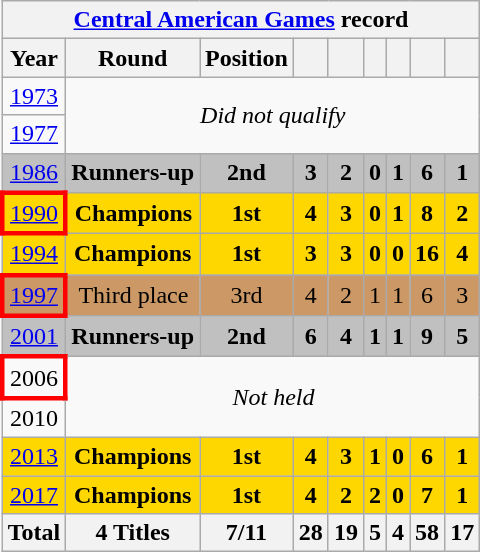<table class="wikitable" style="text-align: center;">
<tr>
<th colspan=9><a href='#'>Central American Games</a> record</th>
</tr>
<tr>
<th>Year</th>
<th>Round</th>
<th>Position</th>
<th></th>
<th></th>
<th></th>
<th></th>
<th></th>
<th></th>
</tr>
<tr>
<td> <a href='#'>1973</a></td>
<td colspan=8 rowspan=2><em>Did not qualify</em></td>
</tr>
<tr>
<td> <a href='#'>1977</a></td>
</tr>
<tr style="background:silver;">
<td> <a href='#'>1986</a></td>
<td><strong>Runners-up</strong></td>
<td><strong>2nd</strong></td>
<td><strong>3</strong></td>
<td><strong>2</strong></td>
<td><strong>0</strong></td>
<td><strong>1</strong></td>
<td><strong>6</strong></td>
<td><strong>1</strong></td>
</tr>
<tr style="background:gold;">
<td style="border:3px solid red"> <a href='#'>1990</a></td>
<td><strong>Champions</strong></td>
<td><strong>1st</strong></td>
<td><strong>4</strong></td>
<td><strong>3</strong></td>
<td><strong>0</strong></td>
<td><strong>1</strong></td>
<td><strong>8</strong></td>
<td><strong>2</strong></td>
</tr>
<tr style="background:gold">
<td> <a href='#'>1994</a></td>
<td><strong>Champions</strong></td>
<td><strong>1st</strong></td>
<td><strong>3</strong></td>
<td><strong>3</strong></td>
<td><strong>0</strong></td>
<td><strong>0</strong></td>
<td><strong>16</strong></td>
<td><strong>4</strong></td>
</tr>
<tr style="background:#c96;">
<td style="border:3px solid red"> <a href='#'>1997</a></td>
<td>Third place</td>
<td>3rd</td>
<td>4</td>
<td>2</td>
<td>1</td>
<td>1</td>
<td>6</td>
<td>3</td>
</tr>
<tr style="background:silver;">
<td> <a href='#'>2001</a></td>
<td><strong>Runners-up</strong></td>
<td><strong>2nd</strong></td>
<td><strong>6</strong></td>
<td><strong>4</strong></td>
<td><strong>1</strong></td>
<td><strong>1</strong></td>
<td><strong>9</strong></td>
<td><strong>5</strong></td>
</tr>
<tr>
<td style="border:3px solid red"> 2006</td>
<td colspan=8 rowspan=2><em>Not held</em></td>
</tr>
<tr>
<td> 2010</td>
</tr>
<tr style="background:gold;">
<td> <a href='#'>2013</a></td>
<td><strong>Champions</strong></td>
<td><strong>1st</strong></td>
<td><strong>4</strong></td>
<td><strong>3</strong></td>
<td><strong>1</strong></td>
<td><strong>0</strong></td>
<td><strong>6</strong></td>
<td><strong>1</strong></td>
</tr>
<tr style="background:gold;">
<td> <a href='#'>2017</a></td>
<td><strong>Champions</strong></td>
<td><strong>1st</strong></td>
<td><strong>4</strong></td>
<td><strong>2</strong></td>
<td><strong>2</strong></td>
<td><strong>0</strong></td>
<td><strong>7</strong></td>
<td><strong>1</strong></td>
</tr>
<tr>
<th>Total</th>
<th>4 Titles</th>
<th>7/11</th>
<th>28</th>
<th>19</th>
<th>5</th>
<th>4</th>
<th>58</th>
<th>17</th>
</tr>
</table>
